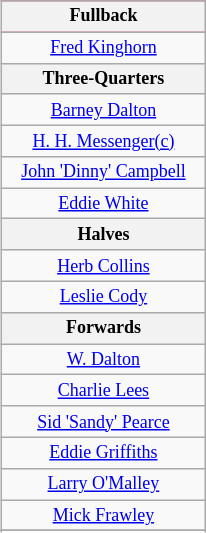<table class="wikitable" style="float:right; font-size:75%;">
<tr style="background:#f03;">
<th style="width:130px;">Fullback</th>
</tr>
<tr align=center>
<td><a href='#'>Fred Kinghorn</a></td>
</tr>
<tr align=center>
<th style="width:130px;">Three-Quarters</th>
</tr>
<tr align=center>
<td><a href='#'>Barney Dalton</a></td>
</tr>
<tr align=center>
<td><a href='#'>H. H. Messenger(c)</a></td>
</tr>
<tr align=center>
<td><a href='#'>John 'Dinny' Campbell</a></td>
</tr>
<tr align=center>
<td><a href='#'>Eddie White</a></td>
</tr>
<tr align=center>
<th style="width:130px;">Halves</th>
</tr>
<tr align=center>
<td><a href='#'>Herb Collins</a></td>
</tr>
<tr align=center>
<td><a href='#'>Leslie Cody</a></td>
</tr>
<tr align=center>
<th style="width:130px;">Forwards</th>
</tr>
<tr align=center>
<td><a href='#'>W. Dalton</a></td>
</tr>
<tr align=center>
<td><a href='#'>Charlie Lees</a></td>
</tr>
<tr align=center>
<td><a href='#'>Sid 'Sandy' Pearce</a></td>
</tr>
<tr align=center>
<td><a href='#'>Eddie Griffiths</a></td>
</tr>
<tr align=center>
<td><a href='#'>Larry O'Malley</a></td>
</tr>
<tr align=center>
<td><a href='#'>Mick Frawley</a></td>
</tr>
<tr align=center>
</tr>
<tr>
</tr>
</table>
